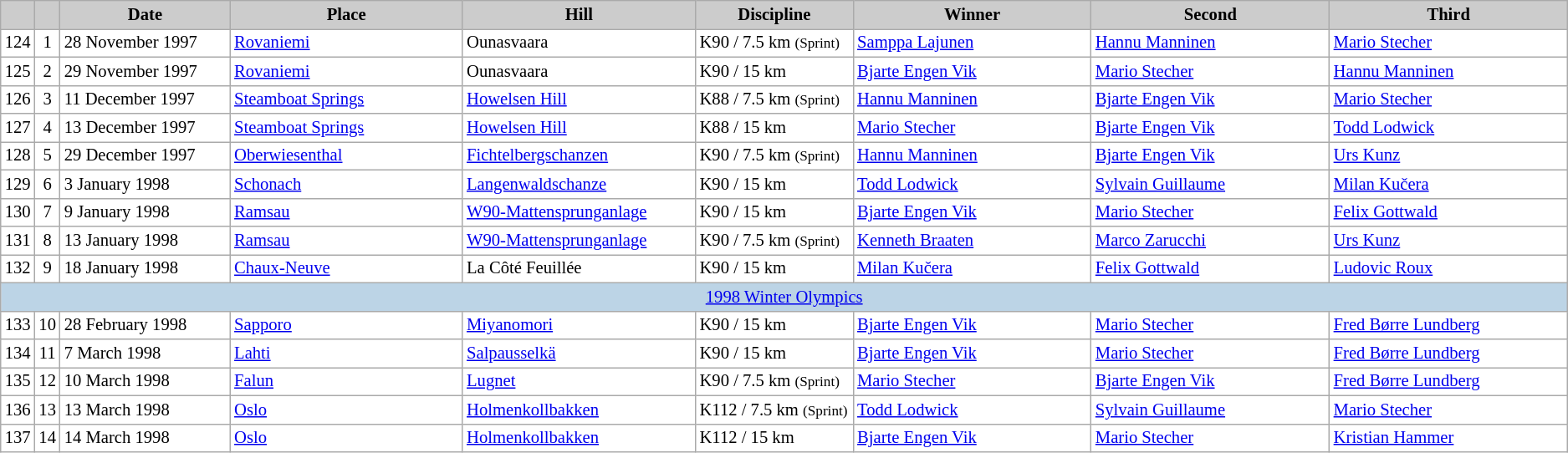<table class="wikitable plainrowheaders" style="background:#fff; font-size:86%; line-height:16px; border:grey solid 1px; border-collapse:collapse;">
<tr style="background:#ccc; text-align:center;">
<th scope="col" style="background:#ccc; width=20 px;"></th>
<th scope="col" style="background:#ccc; width=30 px;"></th>
<th scope="col" style="background:#ccc; width:130px;">Date</th>
<th scope="col" style="background:#ccc; width:180px;">Place</th>
<th scope="col" style="background:#ccc; width:180px;">Hill</th>
<th scope="col" style="background:#ccc; width:120px;">Discipline</th>
<th scope="col" style="background:#ccc; width:185px;">Winner</th>
<th scope="col" style="background:#ccc; width:185px;">Second</th>
<th scope="col" style="background:#ccc; width:185px;">Third</th>
</tr>
<tr>
<td align=center>124</td>
<td align=center>1</td>
<td>28 November 1997</td>
<td> <a href='#'>Rovaniemi</a></td>
<td>Ounasvaara</td>
<td>K90 / 7.5 km <small>(Sprint)</small></td>
<td> <a href='#'>Samppa Lajunen</a></td>
<td> <a href='#'>Hannu Manninen</a></td>
<td> <a href='#'>Mario Stecher</a></td>
</tr>
<tr>
<td align=center>125</td>
<td align=center>2</td>
<td>29 November 1997</td>
<td> <a href='#'>Rovaniemi</a></td>
<td>Ounasvaara</td>
<td>K90 / 15 km</td>
<td> <a href='#'>Bjarte Engen Vik</a></td>
<td> <a href='#'>Mario Stecher</a></td>
<td> <a href='#'>Hannu Manninen</a></td>
</tr>
<tr>
<td align=center>126</td>
<td align=center>3</td>
<td>11 December 1997</td>
<td> <a href='#'>Steamboat Springs</a></td>
<td><a href='#'>Howelsen Hill</a></td>
<td>K88 / 7.5 km <small>(Sprint)</small></td>
<td> <a href='#'>Hannu Manninen</a></td>
<td> <a href='#'>Bjarte Engen Vik</a></td>
<td> <a href='#'>Mario Stecher</a></td>
</tr>
<tr>
<td align=center>127</td>
<td align=center>4</td>
<td>13 December 1997</td>
<td> <a href='#'>Steamboat Springs</a></td>
<td><a href='#'>Howelsen Hill</a></td>
<td>K88 / 15 km</td>
<td> <a href='#'>Mario Stecher</a></td>
<td> <a href='#'>Bjarte Engen Vik</a></td>
<td> <a href='#'>Todd Lodwick</a></td>
</tr>
<tr>
<td align=center>128</td>
<td align=center>5</td>
<td>29 December 1997</td>
<td> <a href='#'>Oberwiesenthal</a></td>
<td><a href='#'>Fichtelbergschanzen</a></td>
<td>K90 / 7.5 km <small>(Sprint)</small></td>
<td> <a href='#'>Hannu Manninen</a></td>
<td> <a href='#'>Bjarte Engen Vik</a></td>
<td> <a href='#'>Urs Kunz</a></td>
</tr>
<tr>
<td align=center>129</td>
<td align=center>6</td>
<td>3 January 1998</td>
<td> <a href='#'>Schonach</a></td>
<td><a href='#'>Langenwaldschanze</a></td>
<td>K90 / 15 km</td>
<td> <a href='#'>Todd Lodwick</a></td>
<td> <a href='#'>Sylvain Guillaume</a></td>
<td> <a href='#'>Milan Kučera</a></td>
</tr>
<tr>
<td align=center>130</td>
<td align=center>7</td>
<td>9 January 1998</td>
<td> <a href='#'>Ramsau</a></td>
<td><a href='#'>W90-Mattensprunganlage</a></td>
<td>K90 / 15 km</td>
<td> <a href='#'>Bjarte Engen Vik</a></td>
<td> <a href='#'>Mario Stecher</a></td>
<td> <a href='#'>Felix Gottwald</a></td>
</tr>
<tr>
<td align=center>131</td>
<td align=center>8</td>
<td>13 January 1998</td>
<td> <a href='#'>Ramsau</a></td>
<td><a href='#'>W90-Mattensprunganlage</a></td>
<td>K90 / 7.5 km <small>(Sprint)</small></td>
<td> <a href='#'>Kenneth Braaten</a></td>
<td> <a href='#'>Marco Zarucchi</a></td>
<td> <a href='#'>Urs Kunz</a></td>
</tr>
<tr>
<td align=center>132</td>
<td align=center>9</td>
<td>18 January 1998</td>
<td> <a href='#'>Chaux-Neuve</a></td>
<td>La Côté Feuillée</td>
<td>K90 / 15 km</td>
<td> <a href='#'>Milan Kučera</a></td>
<td> <a href='#'>Felix Gottwald</a></td>
<td> <a href='#'>Ludovic Roux</a></td>
</tr>
<tr bgcolor=#BCD4E6>
<td colspan=9 align=center><a href='#'>1998 Winter Olympics</a></td>
</tr>
<tr>
<td align=center>133</td>
<td align=center>10</td>
<td>28 February 1998</td>
<td> <a href='#'>Sapporo</a></td>
<td><a href='#'>Miyanomori</a></td>
<td>K90 / 15 km</td>
<td> <a href='#'>Bjarte Engen Vik</a></td>
<td> <a href='#'>Mario Stecher</a></td>
<td> <a href='#'>Fred Børre Lundberg</a></td>
</tr>
<tr>
<td align=center>134</td>
<td align=center>11</td>
<td>7 March 1998</td>
<td> <a href='#'>Lahti</a></td>
<td><a href='#'>Salpausselkä</a></td>
<td>K90 / 15 km</td>
<td> <a href='#'>Bjarte Engen Vik</a></td>
<td> <a href='#'>Mario Stecher</a></td>
<td> <a href='#'>Fred Børre Lundberg</a></td>
</tr>
<tr>
<td align=center>135</td>
<td align=center>12</td>
<td>10 March 1998</td>
<td> <a href='#'>Falun</a></td>
<td><a href='#'>Lugnet</a></td>
<td>K90 / 7.5 km <small>(Sprint)</small></td>
<td> <a href='#'>Mario Stecher</a></td>
<td> <a href='#'>Bjarte Engen Vik</a></td>
<td> <a href='#'>Fred Børre Lundberg</a></td>
</tr>
<tr>
<td align=center>136</td>
<td align=center>13</td>
<td>13 March 1998</td>
<td> <a href='#'>Oslo</a></td>
<td><a href='#'>Holmenkollbakken</a></td>
<td>K112 / 7.5 km <small>(Sprint)</small></td>
<td> <a href='#'>Todd Lodwick</a></td>
<td> <a href='#'>Sylvain Guillaume</a></td>
<td> <a href='#'>Mario Stecher</a></td>
</tr>
<tr>
<td align=center>137</td>
<td align=center>14</td>
<td>14 March 1998</td>
<td> <a href='#'>Oslo</a></td>
<td><a href='#'>Holmenkollbakken</a></td>
<td>K112 / 15 km</td>
<td> <a href='#'>Bjarte Engen Vik</a></td>
<td> <a href='#'>Mario Stecher</a></td>
<td> <a href='#'>Kristian Hammer</a></td>
</tr>
</table>
